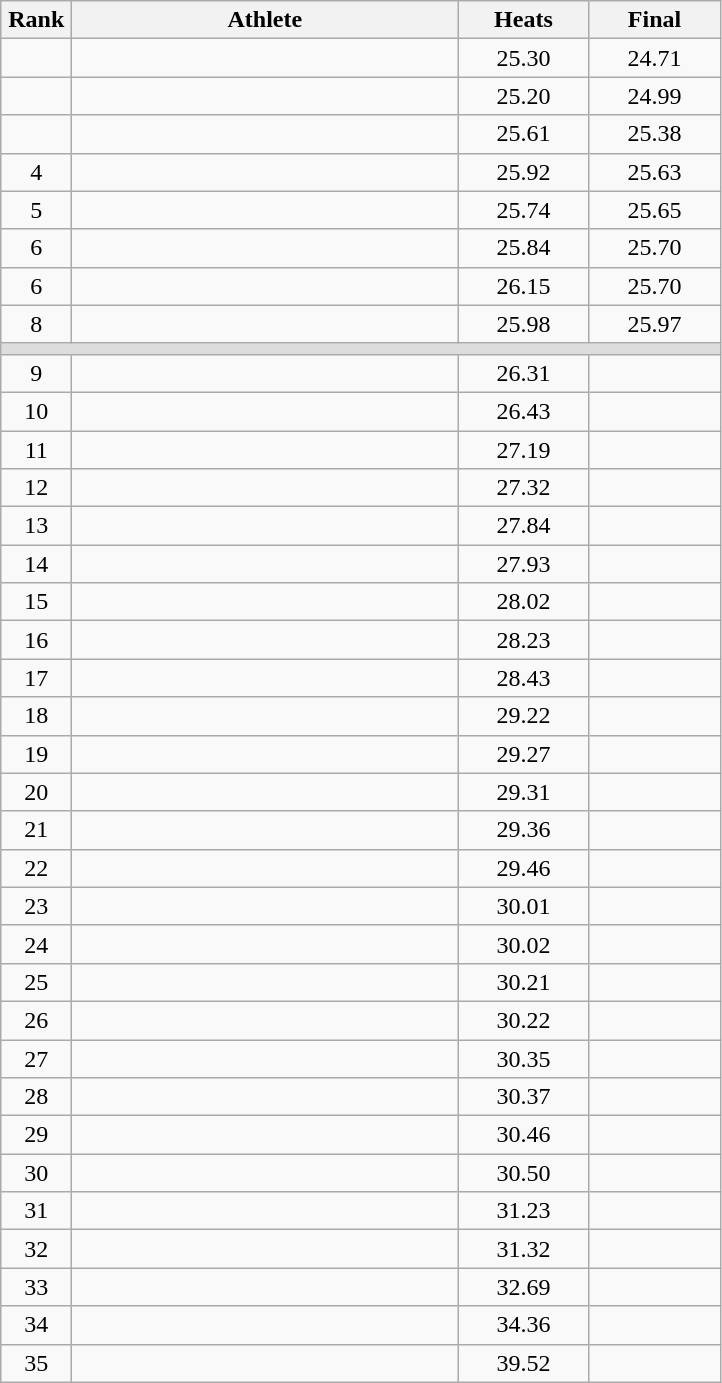<table class=wikitable style="text-align:center">
<tr>
<th width=40>Rank</th>
<th width=250>Athlete</th>
<th width=80>Heats</th>
<th width=80>Final</th>
</tr>
<tr>
<td></td>
<td align=left></td>
<td>25.30</td>
<td>24.71</td>
</tr>
<tr>
<td></td>
<td align=left></td>
<td>25.20</td>
<td>24.99</td>
</tr>
<tr>
<td></td>
<td align=left></td>
<td>25.61</td>
<td>25.38</td>
</tr>
<tr>
<td>4</td>
<td align=left></td>
<td>25.92</td>
<td>25.63</td>
</tr>
<tr>
<td>5</td>
<td align=left></td>
<td>25.74</td>
<td>25.65</td>
</tr>
<tr>
<td>6</td>
<td align=left></td>
<td>25.84</td>
<td>25.70</td>
</tr>
<tr>
<td>6</td>
<td align=left></td>
<td>26.15</td>
<td>25.70</td>
</tr>
<tr>
<td>8</td>
<td align=left></td>
<td>25.98</td>
<td>25.97</td>
</tr>
<tr bgcolor=#DDDDDD>
<td colspan=4></td>
</tr>
<tr>
<td>9</td>
<td align=left></td>
<td>26.31</td>
<td></td>
</tr>
<tr>
<td>10</td>
<td align=left></td>
<td>26.43</td>
<td></td>
</tr>
<tr>
<td>11</td>
<td align=left></td>
<td>27.19</td>
<td></td>
</tr>
<tr>
<td>12</td>
<td align=left></td>
<td>27.32</td>
<td></td>
</tr>
<tr>
<td>13</td>
<td align=left></td>
<td>27.84</td>
<td></td>
</tr>
<tr>
<td>14</td>
<td align=left></td>
<td>27.93</td>
<td></td>
</tr>
<tr>
<td>15</td>
<td align=left></td>
<td>28.02</td>
<td></td>
</tr>
<tr>
<td>16</td>
<td align=left></td>
<td>28.23</td>
<td></td>
</tr>
<tr>
<td>17</td>
<td align=left></td>
<td>28.43</td>
<td></td>
</tr>
<tr>
<td>18</td>
<td align=left></td>
<td>29.22</td>
<td></td>
</tr>
<tr>
<td>19</td>
<td align=left></td>
<td>29.27</td>
<td></td>
</tr>
<tr>
<td>20</td>
<td align=left></td>
<td>29.31</td>
<td></td>
</tr>
<tr>
<td>21</td>
<td align=left></td>
<td>29.36</td>
<td></td>
</tr>
<tr>
<td>22</td>
<td align=left></td>
<td>29.46</td>
<td></td>
</tr>
<tr>
<td>23</td>
<td align=left></td>
<td>30.01</td>
<td></td>
</tr>
<tr>
<td>24</td>
<td align=left></td>
<td>30.02</td>
<td></td>
</tr>
<tr>
<td>25</td>
<td align=left></td>
<td>30.21</td>
<td></td>
</tr>
<tr>
<td>26</td>
<td align=left></td>
<td>30.22</td>
<td></td>
</tr>
<tr>
<td>27</td>
<td align=left></td>
<td>30.35</td>
<td></td>
</tr>
<tr>
<td>28</td>
<td align=left></td>
<td>30.37</td>
<td></td>
</tr>
<tr>
<td>29</td>
<td align=left></td>
<td>30.46</td>
<td></td>
</tr>
<tr>
<td>30</td>
<td align=left></td>
<td>30.50</td>
<td></td>
</tr>
<tr>
<td>31</td>
<td align=left></td>
<td>31.23</td>
<td></td>
</tr>
<tr>
<td>32</td>
<td align=left></td>
<td>31.32</td>
<td></td>
</tr>
<tr>
<td>33</td>
<td align=left></td>
<td>32.69</td>
<td></td>
</tr>
<tr>
<td>34</td>
<td align=left></td>
<td>34.36</td>
<td></td>
</tr>
<tr>
<td>35</td>
<td align=left></td>
<td>39.52</td>
<td></td>
</tr>
</table>
